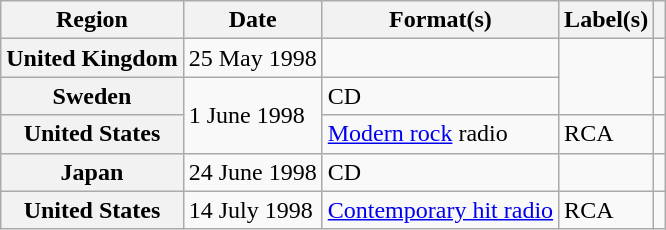<table class="wikitable plainrowheaders">
<tr>
<th scope="col">Region</th>
<th scope="col">Date</th>
<th scope="col">Format(s)</th>
<th scope="col">Label(s)</th>
<th scope="col"></th>
</tr>
<tr>
<th scope="row">United Kingdom</th>
<td>25 May 1998</td>
<td></td>
<td rowspan="2"></td>
<td></td>
</tr>
<tr>
<th scope="row">Sweden</th>
<td rowspan="2">1 June 1998</td>
<td>CD</td>
<td></td>
</tr>
<tr>
<th scope="row">United States</th>
<td><a href='#'>Modern rock</a> radio</td>
<td>RCA</td>
<td></td>
</tr>
<tr>
<th scope="row">Japan</th>
<td>24 June 1998</td>
<td>CD</td>
<td></td>
<td></td>
</tr>
<tr>
<th scope="row">United States</th>
<td>14 July 1998</td>
<td><a href='#'>Contemporary hit radio</a></td>
<td>RCA</td>
<td></td>
</tr>
</table>
